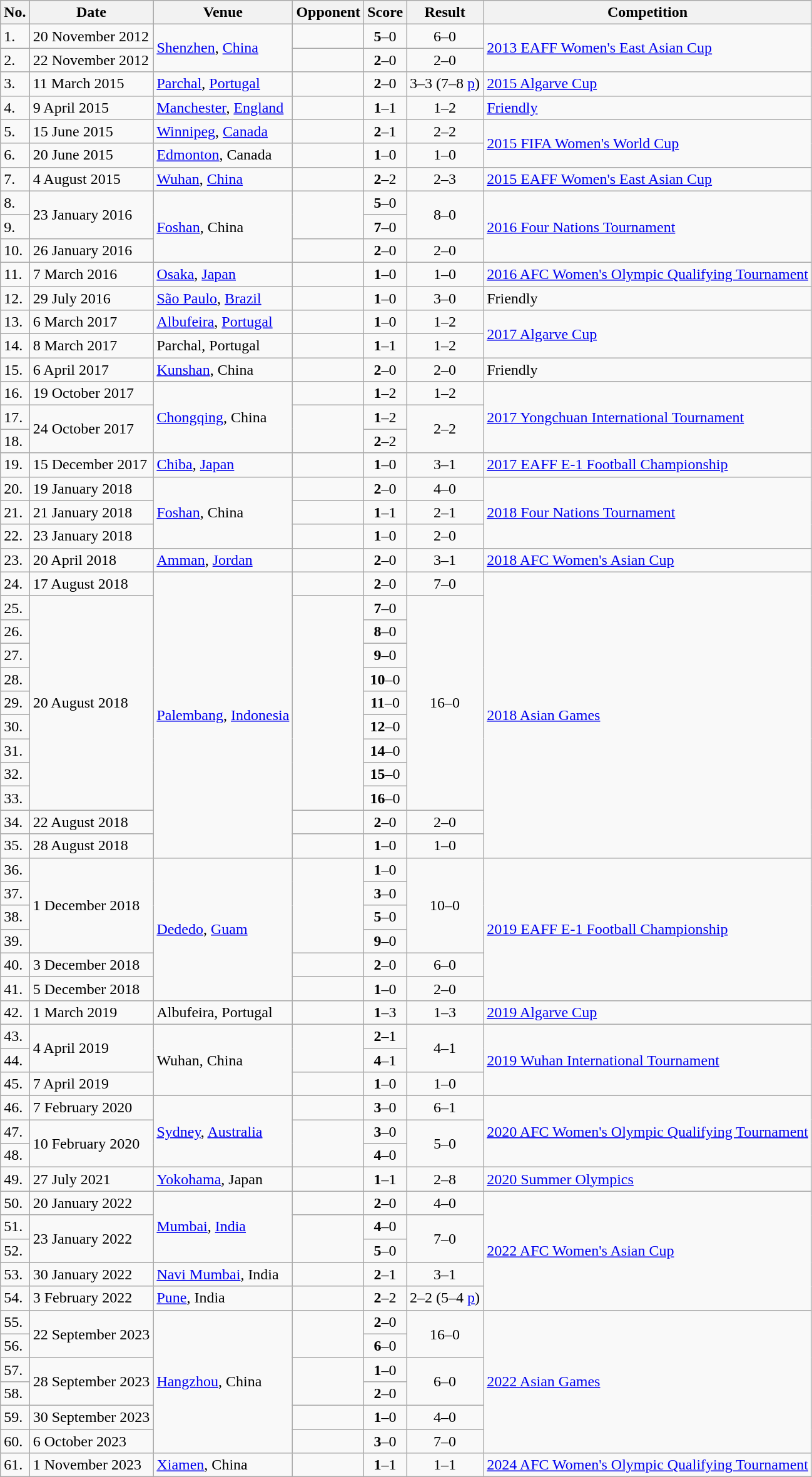<table class="wikitable">
<tr>
<th>No.</th>
<th>Date</th>
<th>Venue</th>
<th>Opponent</th>
<th>Score</th>
<th>Result</th>
<th>Competition</th>
</tr>
<tr>
<td>1.</td>
<td>20 November 2012</td>
<td rowspan=2><a href='#'>Shenzhen</a>, <a href='#'>China</a></td>
<td></td>
<td align=center><strong>5</strong>–0</td>
<td align=center>6–0</td>
<td rowspan=2><a href='#'>2013 EAFF Women's East Asian Cup</a></td>
</tr>
<tr>
<td>2.</td>
<td>22 November 2012</td>
<td></td>
<td align=center><strong>2</strong>–0</td>
<td align=center>2–0</td>
</tr>
<tr>
<td>3.</td>
<td>11 March 2015</td>
<td><a href='#'>Parchal</a>, <a href='#'>Portugal</a></td>
<td></td>
<td align=center><strong>2</strong>–0</td>
<td align=center>3–3 (7–8 <a href='#'>p</a>)</td>
<td><a href='#'>2015 Algarve Cup</a></td>
</tr>
<tr>
<td>4.</td>
<td>9 April 2015</td>
<td><a href='#'>Manchester</a>, <a href='#'>England</a></td>
<td></td>
<td align=center><strong>1</strong>–1</td>
<td align=center>1–2</td>
<td><a href='#'>Friendly</a></td>
</tr>
<tr>
<td>5.</td>
<td>15 June 2015</td>
<td><a href='#'>Winnipeg</a>, <a href='#'>Canada</a></td>
<td></td>
<td align=center><strong>2</strong>–1</td>
<td align=center>2–2</td>
<td rowspan=2><a href='#'>2015 FIFA Women's World Cup</a></td>
</tr>
<tr>
<td>6.</td>
<td>20 June 2015</td>
<td><a href='#'>Edmonton</a>, Canada</td>
<td></td>
<td align=center><strong>1</strong>–0</td>
<td align=center>1–0</td>
</tr>
<tr>
<td>7.</td>
<td>4 August 2015</td>
<td><a href='#'>Wuhan</a>, <a href='#'>China</a></td>
<td></td>
<td align=center><strong>2</strong>–2</td>
<td align=center>2–3</td>
<td><a href='#'>2015 EAFF Women's East Asian Cup</a></td>
</tr>
<tr>
<td>8.</td>
<td rowspan=2>23 January 2016</td>
<td rowspan=3><a href='#'>Foshan</a>, China</td>
<td rowspan=2></td>
<td align=center><strong>5</strong>–0</td>
<td rowspan=2 align=center>8–0</td>
<td rowspan=3><a href='#'>2016 Four Nations Tournament</a></td>
</tr>
<tr>
<td>9.</td>
<td align=center><strong>7</strong>–0</td>
</tr>
<tr>
<td>10.</td>
<td>26 January 2016</td>
<td></td>
<td align=center><strong>2</strong>–0</td>
<td align=center>2–0</td>
</tr>
<tr>
<td>11.</td>
<td>7 March 2016</td>
<td><a href='#'>Osaka</a>, <a href='#'>Japan</a></td>
<td></td>
<td align=center><strong>1</strong>–0</td>
<td align=center>1–0</td>
<td><a href='#'>2016 AFC Women's Olympic Qualifying Tournament</a></td>
</tr>
<tr>
<td>12.</td>
<td>29 July 2016</td>
<td><a href='#'>São Paulo</a>, <a href='#'>Brazil</a></td>
<td></td>
<td align=center><strong>1</strong>–0</td>
<td align=center>3–0</td>
<td>Friendly</td>
</tr>
<tr>
<td>13.</td>
<td>6 March 2017</td>
<td><a href='#'>Albufeira</a>, <a href='#'>Portugal</a></td>
<td></td>
<td align=center><strong>1</strong>–0</td>
<td align=center>1–2</td>
<td rowspan=2><a href='#'>2017 Algarve Cup</a></td>
</tr>
<tr>
<td>14.</td>
<td>8 March 2017</td>
<td>Parchal, Portugal</td>
<td></td>
<td align=center><strong>1</strong>–1</td>
<td align=center>1–2</td>
</tr>
<tr>
<td>15.</td>
<td>6 April 2017</td>
<td><a href='#'>Kunshan</a>, China</td>
<td></td>
<td align=center><strong>2</strong>–0</td>
<td align=center>2–0</td>
<td>Friendly</td>
</tr>
<tr>
<td>16.</td>
<td>19 October 2017</td>
<td rowspan=3><a href='#'>Chongqing</a>, China</td>
<td></td>
<td align=center><strong>1</strong>–2</td>
<td align=center>1–2</td>
<td rowspan=3><a href='#'>2017 Yongchuan International Tournament</a></td>
</tr>
<tr>
<td>17.</td>
<td rowspan=2>24 October 2017</td>
<td rowspan=2></td>
<td align=center><strong>1</strong>–2</td>
<td rowspan=2 align=center>2–2</td>
</tr>
<tr>
<td>18.</td>
<td align=center><strong>2</strong>–2</td>
</tr>
<tr>
<td>19.</td>
<td>15 December 2017</td>
<td><a href='#'>Chiba</a>, <a href='#'>Japan</a></td>
<td></td>
<td align=center><strong>1</strong>–0</td>
<td align=center>3–1</td>
<td><a href='#'>2017 EAFF E-1 Football Championship</a></td>
</tr>
<tr>
<td>20.</td>
<td>19 January 2018</td>
<td rowspan=3><a href='#'>Foshan</a>, China</td>
<td></td>
<td align=center><strong>2</strong>–0</td>
<td align=center>4–0</td>
<td rowspan=3><a href='#'>2018 Four Nations Tournament</a></td>
</tr>
<tr>
<td>21.</td>
<td>21 January 2018</td>
<td></td>
<td align=center><strong>1</strong>–1</td>
<td align=center>2–1</td>
</tr>
<tr>
<td>22.</td>
<td>23 January 2018</td>
<td></td>
<td align=center><strong>1</strong>–0</td>
<td align=center>2–0</td>
</tr>
<tr>
<td>23.</td>
<td>20 April 2018</td>
<td><a href='#'>Amman</a>, <a href='#'>Jordan</a></td>
<td></td>
<td align=center><strong>2</strong>–0</td>
<td align=center>3–1</td>
<td><a href='#'>2018 AFC Women's Asian Cup</a></td>
</tr>
<tr>
<td>24.</td>
<td>17 August 2018</td>
<td rowspan=12><a href='#'>Palembang</a>, <a href='#'>Indonesia</a></td>
<td></td>
<td align=center><strong>2</strong>–0</td>
<td align=center>7–0</td>
<td rowspan=12><a href='#'>2018 Asian Games</a></td>
</tr>
<tr>
<td>25.</td>
<td rowspan=9>20 August 2018</td>
<td rowspan=9></td>
<td align=center><strong>7</strong>–0</td>
<td rowspan=9 align=center>16–0</td>
</tr>
<tr>
<td>26.</td>
<td align=center><strong>8</strong>–0</td>
</tr>
<tr>
<td>27.</td>
<td align=center><strong>9</strong>–0</td>
</tr>
<tr>
<td>28.</td>
<td align=center><strong>10</strong>–0</td>
</tr>
<tr>
<td>29.</td>
<td align=center><strong>11</strong>–0</td>
</tr>
<tr>
<td>30.</td>
<td align=center><strong>12</strong>–0</td>
</tr>
<tr>
<td>31.</td>
<td align=center><strong>14</strong>–0</td>
</tr>
<tr>
<td>32.</td>
<td align=center><strong>15</strong>–0</td>
</tr>
<tr>
<td>33.</td>
<td align=center><strong>16</strong>–0</td>
</tr>
<tr>
<td>34.</td>
<td>22 August 2018</td>
<td></td>
<td align=center><strong>2</strong>–0</td>
<td align=center>2–0</td>
</tr>
<tr>
<td>35.</td>
<td>28 August 2018</td>
<td></td>
<td align=center><strong>1</strong>–0</td>
<td align=center>1–0</td>
</tr>
<tr>
<td>36.</td>
<td rowspan=4>1 December 2018</td>
<td rowspan=6><a href='#'>Dededo</a>, <a href='#'>Guam</a></td>
<td rowspan=4></td>
<td align=center><strong>1</strong>–0</td>
<td rowspan=4 align=center>10–0</td>
<td rowspan=6><a href='#'>2019 EAFF E-1 Football Championship</a></td>
</tr>
<tr>
<td>37.</td>
<td align=center><strong>3</strong>–0</td>
</tr>
<tr>
<td>38.</td>
<td align=center><strong>5</strong>–0</td>
</tr>
<tr>
<td>39.</td>
<td align=center><strong>9</strong>–0</td>
</tr>
<tr>
<td>40.</td>
<td>3 December 2018</td>
<td></td>
<td align=center><strong>2</strong>–0</td>
<td align=center>6–0</td>
</tr>
<tr>
<td>41.</td>
<td>5 December 2018</td>
<td></td>
<td align=center><strong>1</strong>–0</td>
<td align=center>2–0</td>
</tr>
<tr>
<td>42.</td>
<td>1 March 2019</td>
<td>Albufeira, Portugal</td>
<td></td>
<td align=center><strong>1</strong>–3</td>
<td align=center>1–3</td>
<td><a href='#'>2019 Algarve Cup</a></td>
</tr>
<tr>
<td>43.</td>
<td rowspan=2>4 April 2019</td>
<td rowspan=3>Wuhan, China</td>
<td rowspan=2></td>
<td align=center><strong>2</strong>–1</td>
<td rowspan=2 align=center>4–1</td>
<td rowspan=3><a href='#'>2019 Wuhan International Tournament</a></td>
</tr>
<tr>
<td>44.</td>
<td align=center><strong>4</strong>–1</td>
</tr>
<tr>
<td>45.</td>
<td>7 April 2019</td>
<td></td>
<td align=center><strong>1</strong>–0</td>
<td align=center>1–0</td>
</tr>
<tr>
<td>46.</td>
<td>7 February 2020</td>
<td rowspan=3><a href='#'>Sydney</a>, <a href='#'>Australia</a></td>
<td></td>
<td align=center><strong>3</strong>–0</td>
<td align=center>6–1</td>
<td rowspan=3><a href='#'>2020 AFC Women's Olympic Qualifying Tournament</a></td>
</tr>
<tr>
<td>47.</td>
<td rowspan=2>10 February 2020</td>
<td rowspan=2></td>
<td align=center><strong>3</strong>–0</td>
<td rowspan=2 align=center>5–0</td>
</tr>
<tr>
<td>48.</td>
<td align=center><strong>4</strong>–0</td>
</tr>
<tr>
<td>49.</td>
<td>27 July 2021</td>
<td><a href='#'>Yokohama</a>, Japan</td>
<td></td>
<td align=center><strong>1</strong>–1</td>
<td align=center>2–8</td>
<td><a href='#'>2020 Summer Olympics</a></td>
</tr>
<tr>
<td>50.</td>
<td>20 January 2022</td>
<td rowspan=3><a href='#'>Mumbai</a>, <a href='#'>India</a></td>
<td></td>
<td align=center><strong>2</strong>–0</td>
<td align=center>4–0</td>
<td rowspan=5><a href='#'>2022 AFC Women's Asian Cup</a></td>
</tr>
<tr>
<td>51.</td>
<td rowspan=2>23 January 2022</td>
<td rowspan=2></td>
<td align=center><strong>4</strong>–0</td>
<td rowspan=2 align=center>7–0</td>
</tr>
<tr>
<td>52.</td>
<td align=center><strong>5</strong>–0</td>
</tr>
<tr>
<td>53.</td>
<td>30 January 2022</td>
<td><a href='#'>Navi Mumbai</a>, India</td>
<td></td>
<td align=center><strong>2</strong>–1</td>
<td align=center>3–1</td>
</tr>
<tr>
<td>54.</td>
<td>3 February 2022</td>
<td><a href='#'>Pune</a>, India</td>
<td></td>
<td align=center><strong>2</strong>–2</td>
<td align=center>2–2  (5–4 <a href='#'>p</a>)</td>
</tr>
<tr>
<td>55.</td>
<td rowspan=2>22 September 2023</td>
<td rowspan=6><a href='#'>Hangzhou</a>, China</td>
<td rowspan=2></td>
<td align=center><strong>2</strong>–0</td>
<td rowspan=2 align=center>16–0</td>
<td rowspan=6><a href='#'>2022 Asian Games</a></td>
</tr>
<tr>
<td>56.</td>
<td align=center><strong>6</strong>–0</td>
</tr>
<tr>
<td>57.</td>
<td rowspan=2>28 September 2023</td>
<td rowspan=2></td>
<td align=center><strong>1</strong>–0</td>
<td rowspan=2 align=center>6–0</td>
</tr>
<tr>
<td>58.</td>
<td align=center><strong>2</strong>–0</td>
</tr>
<tr>
<td>59.</td>
<td>30 September 2023</td>
<td></td>
<td align=center><strong>1</strong>–0</td>
<td align=center>4–0</td>
</tr>
<tr>
<td>60.</td>
<td>6 October 2023</td>
<td></td>
<td align=center><strong>3</strong>–0</td>
<td align=center>7–0</td>
</tr>
<tr>
<td>61.</td>
<td>1 November 2023</td>
<td><a href='#'>Xiamen</a>, China</td>
<td></td>
<td align=center><strong>1</strong>–1</td>
<td align=center>1–1</td>
<td><a href='#'>2024 AFC Women's Olympic Qualifying Tournament</a></td>
</tr>
</table>
